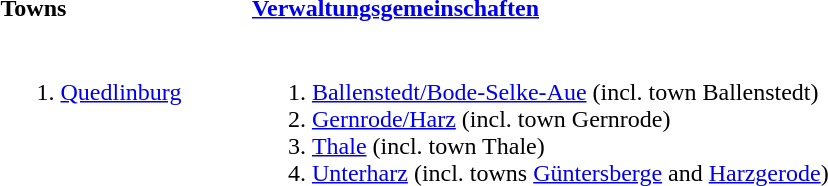<table>
<tr>
<th width=30% align=left>Towns</th>
<th width=70% align=left><a href='#'>Verwaltungsgemeinschaften</a></th>
</tr>
<tr valign=top>
<td><br><ol><li><a href='#'>Quedlinburg</a></li></ol></td>
<td><br><ol><li><a href='#'>Ballenstedt/Bode-Selke-Aue</a> (incl. town Ballenstedt)</li><li><a href='#'>Gernrode/Harz</a> (incl. town Gernrode)</li><li><a href='#'>Thale</a> (incl. town Thale)</li><li><a href='#'>Unterharz</a> (incl. towns <a href='#'>Güntersberge</a> and <a href='#'>Harzgerode</a>)</li></ol></td>
</tr>
</table>
